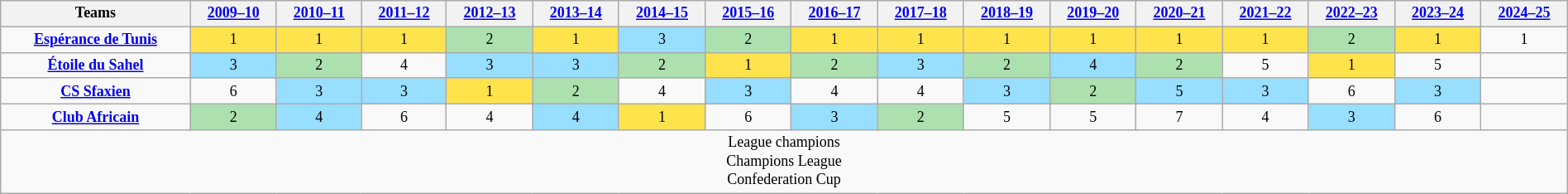<table class="wikitable" class="wikitable" style="font-size:75%; text-align:center; width:100%">
<tr>
<th>Teams</th>
<th><a href='#'>2009–10</a></th>
<th><a href='#'>2010–11</a></th>
<th><a href='#'>2011–12</a></th>
<th><a href='#'>2012–13</a></th>
<th><a href='#'>2013–14</a></th>
<th><a href='#'>2014–15</a></th>
<th><a href='#'>2015–16</a></th>
<th><a href='#'>2016–17</a></th>
<th><a href='#'>2017–18</a></th>
<th><a href='#'>2018–19</a></th>
<th><a href='#'>2019–20</a></th>
<th><a href='#'>2020–21</a></th>
<th><a href='#'>2021–22</a></th>
<th><a href='#'>2022–23</a></th>
<th><a href='#'>2023–24</a></th>
<th><a href='#'>2024–25</a></th>
</tr>
<tr>
<td><strong><a href='#'>Espérance de Tunis</a></strong></td>
<td style="background: #ffe34d;">1</td>
<td style="background: #ffe34d;">1</td>
<td style="background: #ffe34d;">1</td>
<td style="background: #ACE1AF;">2</td>
<td style="background: #ffe34d;">1</td>
<td style="background: #97DEFF;">3</td>
<td style="background: #ACE1AF;">2</td>
<td style="background: #ffe34d;">1</td>
<td style="background: #ffe34d;">1</td>
<td style="background: #ffe34d;">1</td>
<td style="background: #ffe34d;">1</td>
<td style="background: #ffe34d;">1</td>
<td style="background: #ffe34d;">1</td>
<td style="background: #ACE1AF;">2</td>
<td style="background: #ffe34d;">1</td>
<td>1</td>
</tr>
<tr>
<td><strong><a href='#'>Étoile du Sahel</a></strong></td>
<td style="background: #97DEFF;">3</td>
<td style="background: #ACE1AF;">2</td>
<td>4</td>
<td style="background: #97DEFF;">3</td>
<td style="background: #97DEFF;">3</td>
<td style="background: #ACE1AF;">2</td>
<td style="background: #ffe34d;">1</td>
<td style="background: #ACE1AF;">2</td>
<td style="background: #97DEFF;">3</td>
<td style="background: #ACE1AF;">2</td>
<td style="background: #97DEFF;">4</td>
<td style="background: #ACE1AF;">2</td>
<td>5</td>
<td style="background: #ffe34d;">1</td>
<td>5</td>
<td></td>
</tr>
<tr>
<td><strong><a href='#'>CS Sfaxien</a></strong></td>
<td>6</td>
<td style="background: #97DEFF;">3</td>
<td style="background: #97DEFF;">3</td>
<td style="background: #ffe34d;">1</td>
<td style="background: #ACE1AF;">2</td>
<td>4</td>
<td style="background: #97DEFF;">3</td>
<td>4</td>
<td>4</td>
<td style="background: #97DEFF;">3</td>
<td style="background: #ACE1AF;">2</td>
<td style="background: #97DEFF;">5</td>
<td style="background: #97DEFF;">3</td>
<td>6</td>
<td style="background: #97DEFF;">3</td>
<td></td>
</tr>
<tr>
<td><strong><a href='#'>Club Africain</a></strong></td>
<td style="background: #ACE1AF;">2</td>
<td style="background: #97DEFF;">4</td>
<td>6</td>
<td>4</td>
<td style="background: #97DEFF;">4</td>
<td style="background: #ffe34d;">1</td>
<td>6</td>
<td style="background: #97DEFF;">3</td>
<td style="background: #ACE1AF;">2</td>
<td>5</td>
<td>5</td>
<td>7</td>
<td>4</td>
<td style="background: #97DEFF;">3</td>
<td>6</td>
<td></td>
</tr>
<tr>
<td colspan="17"> League champions<br> Champions League <br> Confederation Cup</td>
</tr>
</table>
